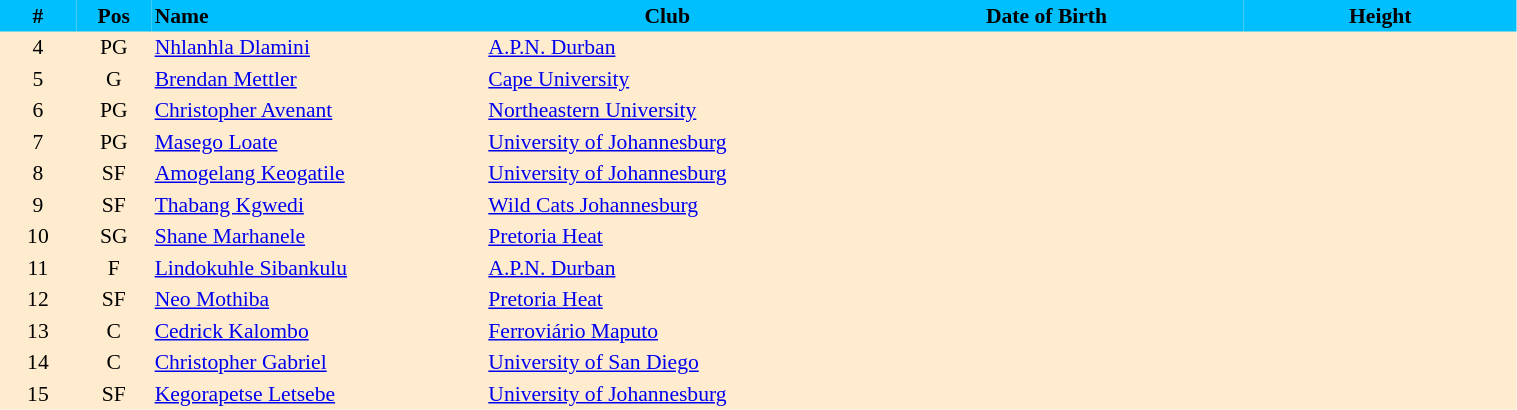<table border=0 cellpadding=2 cellspacing=0  |- bgcolor=#FFECCE style="text-align:center; font-size:90%;" width=80%>
<tr bgcolor=#00BFFF>
<th width=5%>#</th>
<th width=5%>Pos</th>
<th width=22% align=left>Name</th>
<th width=24%>Club</th>
<th width=26%>Date of Birth</th>
<th width=18%>Height</th>
</tr>
<tr>
<td>4</td>
<td>PG</td>
<td align=left><a href='#'>Nhlanhla Dlamini</a></td>
<td align=left> <a href='#'>A.P.N. Durban</a></td>
<td align=left></td>
<td></td>
</tr>
<tr>
<td>5</td>
<td>G</td>
<td align=left><a href='#'>Brendan Mettler</a></td>
<td align=left> <a href='#'>Cape University</a></td>
<td align=left></td>
<td></td>
</tr>
<tr>
<td>6</td>
<td>PG</td>
<td align=left><a href='#'>Christopher Avenant</a></td>
<td align=left> <a href='#'>Northeastern University</a></td>
<td align=left></td>
<td></td>
</tr>
<tr>
<td>7</td>
<td>PG</td>
<td align=left><a href='#'>Masego Loate</a></td>
<td align=left> <a href='#'>University of Johannesburg</a></td>
<td align=left></td>
<td></td>
</tr>
<tr>
<td>8</td>
<td>SF</td>
<td align=left><a href='#'>Amogelang Keogatile</a></td>
<td align=left> <a href='#'>University of Johannesburg</a></td>
<td align=left></td>
<td></td>
</tr>
<tr>
<td>9</td>
<td>SF</td>
<td align=left><a href='#'>Thabang Kgwedi</a></td>
<td align=left> <a href='#'>Wild Cats Johannesburg</a></td>
<td align=left></td>
<td></td>
</tr>
<tr>
<td>10</td>
<td>SG</td>
<td align=left><a href='#'>Shane Marhanele</a></td>
<td align=left> <a href='#'>Pretoria Heat</a></td>
<td align=left></td>
<td></td>
</tr>
<tr>
<td>11</td>
<td>F</td>
<td align=left><a href='#'>Lindokuhle Sibankulu</a></td>
<td align=left> <a href='#'>A.P.N. Durban</a></td>
<td align=left></td>
<td></td>
</tr>
<tr>
<td>12</td>
<td>SF</td>
<td align=left><a href='#'>Neo Mothiba</a></td>
<td align=left> <a href='#'>Pretoria Heat</a></td>
<td align=left></td>
<td></td>
</tr>
<tr>
<td>13</td>
<td>C</td>
<td align=left><a href='#'>Cedrick Kalombo</a></td>
<td align=left> <a href='#'>Ferroviário Maputo</a></td>
<td align=left></td>
<td></td>
</tr>
<tr>
<td>14</td>
<td>C</td>
<td align=left><a href='#'>Christopher Gabriel</a></td>
<td align=left> <a href='#'>University of San Diego</a></td>
<td align=left></td>
<td></td>
</tr>
<tr>
<td>15</td>
<td>SF</td>
<td align=left><a href='#'>Kegorapetse Letsebe</a></td>
<td align=left> <a href='#'>University of Johannesburg</a></td>
<td align=left></td>
<td></td>
</tr>
</table>
